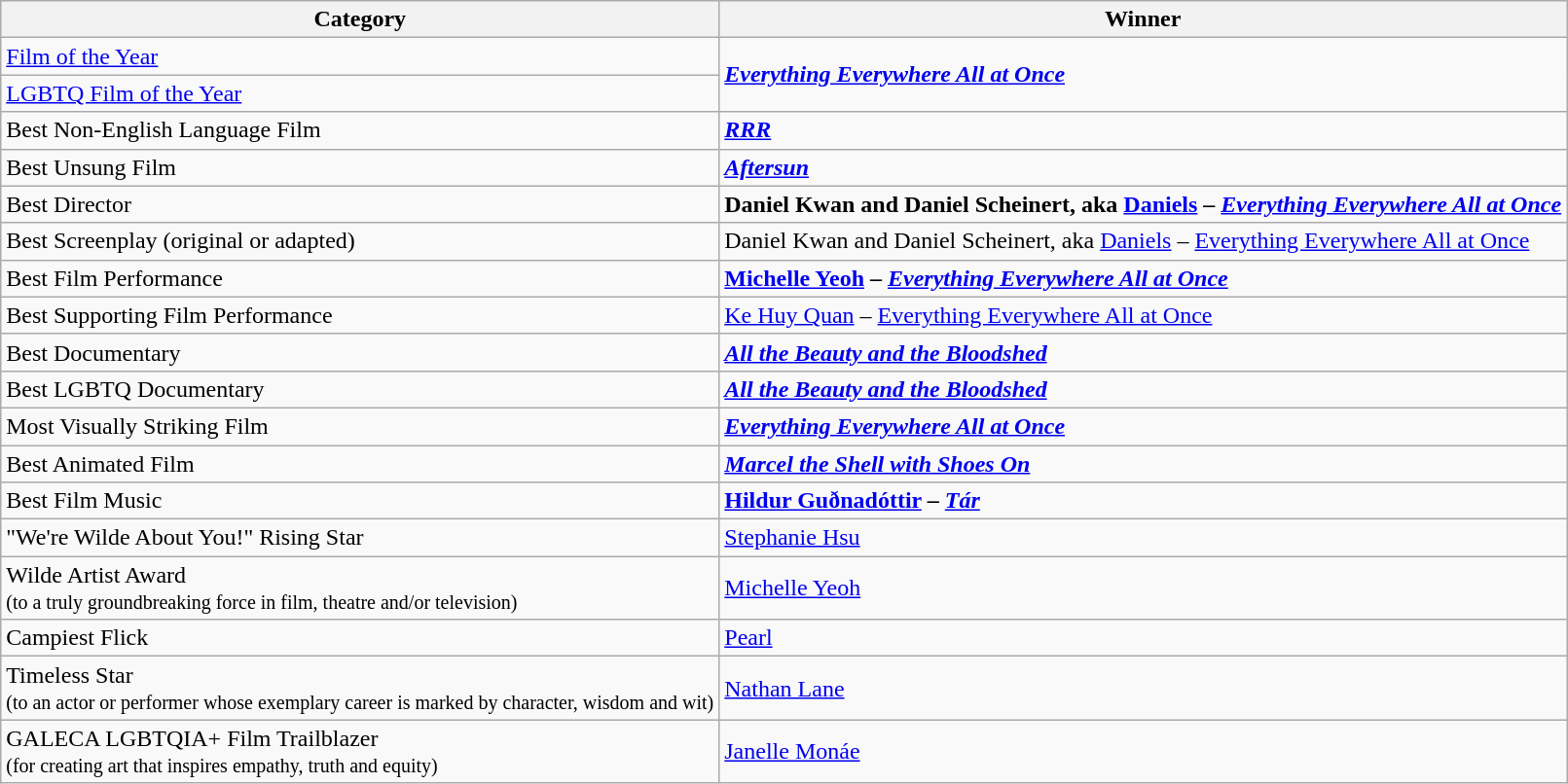<table class="wikitable">
<tr>
<th>Category</th>
<th>Winner</th>
</tr>
<tr>
<td><a href='#'>Film of the Year</a></td>
<td rowspan=2><strong><em><a href='#'>Everything Everywhere All at Once</a></em></strong></td>
</tr>
<tr>
<td><a href='#'>LGBTQ Film of the Year</a></td>
</tr>
<tr>
<td>Best Non-English Language Film</td>
<td><strong><em> <a href='#'>RRR</a></em></strong></td>
</tr>
<tr>
<td>Best Unsung Film</td>
<td><strong><em><a href='#'>Aftersun</a></em></strong></td>
</tr>
<tr>
<td>Best Director</td>
<td><strong>Daniel Kwan and Daniel Scheinert, aka <a href='#'>Daniels</a> – <em><a href='#'>Everything Everywhere All at Once</a><strong><em></td>
</tr>
<tr>
<td>Best Screenplay (original or adapted)</td>
<td></strong>Daniel Kwan and Daniel Scheinert, aka <a href='#'>Daniels</a> – </em><a href='#'>Everything Everywhere All at Once</a></em></strong></td>
</tr>
<tr>
<td>Best Film Performance</td>
<td><strong><a href='#'>Michelle Yeoh</a> – <em><a href='#'>Everything Everywhere All at Once</a><strong><em></td>
</tr>
<tr>
<td>Best Supporting Film Performance</td>
<td></strong><a href='#'>Ke Huy Quan</a> – </em><a href='#'>Everything Everywhere All at Once</a></em></strong></td>
</tr>
<tr>
<td>Best Documentary</td>
<td><strong><em><a href='#'>All the Beauty and the Bloodshed</a></em></strong></td>
</tr>
<tr>
<td>Best LGBTQ Documentary</td>
<td><strong><em><a href='#'>All the Beauty and the Bloodshed</a></em></strong></td>
</tr>
<tr>
<td>Most Visually Striking Film</td>
<td><strong><em><a href='#'>Everything Everywhere All at Once</a></em></strong></td>
</tr>
<tr>
<td>Best Animated Film</td>
<td><strong><em> <a href='#'>Marcel the Shell with Shoes On</a></em></strong></td>
</tr>
<tr>
<td>Best Film Music</td>
<td><strong><a href='#'>Hildur Guðnadóttir</a> – <em><a href='#'>Tár</a><strong><em></td>
</tr>
<tr>
<td>"We're Wilde About You!" Rising Star</td>
<td></strong><a href='#'>Stephanie Hsu</a><strong></td>
</tr>
<tr>
<td>Wilde Artist Award<br><small>(to a truly groundbreaking force in film, theatre and/or television)</small></td>
<td></strong><a href='#'>Michelle Yeoh</a><strong></td>
</tr>
<tr>
<td>Campiest Flick</td>
<td></em></strong> <a href='#'>Pearl</a><strong><em></td>
</tr>
<tr>
<td>Timeless Star<br><small>(to an actor or performer whose exemplary career is marked by character, wisdom and wit)</small></td>
<td></strong><a href='#'>Nathan Lane</a><strong></td>
</tr>
<tr>
<td>GALECA LGBTQIA+ Film Trailblazer<br><small>(for creating art that inspires empathy, truth and equity)</small></td>
<td></strong><a href='#'>Janelle Monáe</a><strong></td>
</tr>
</table>
